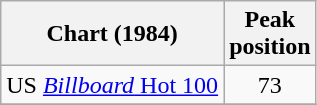<table class="wikitable">
<tr>
<th>Chart (1984)</th>
<th align="center">Peak<br>position</th>
</tr>
<tr>
<td align="left">US <a href='#'><em>Billboard</em> Hot 100</a></td>
<td align="center">73</td>
</tr>
<tr>
</tr>
</table>
